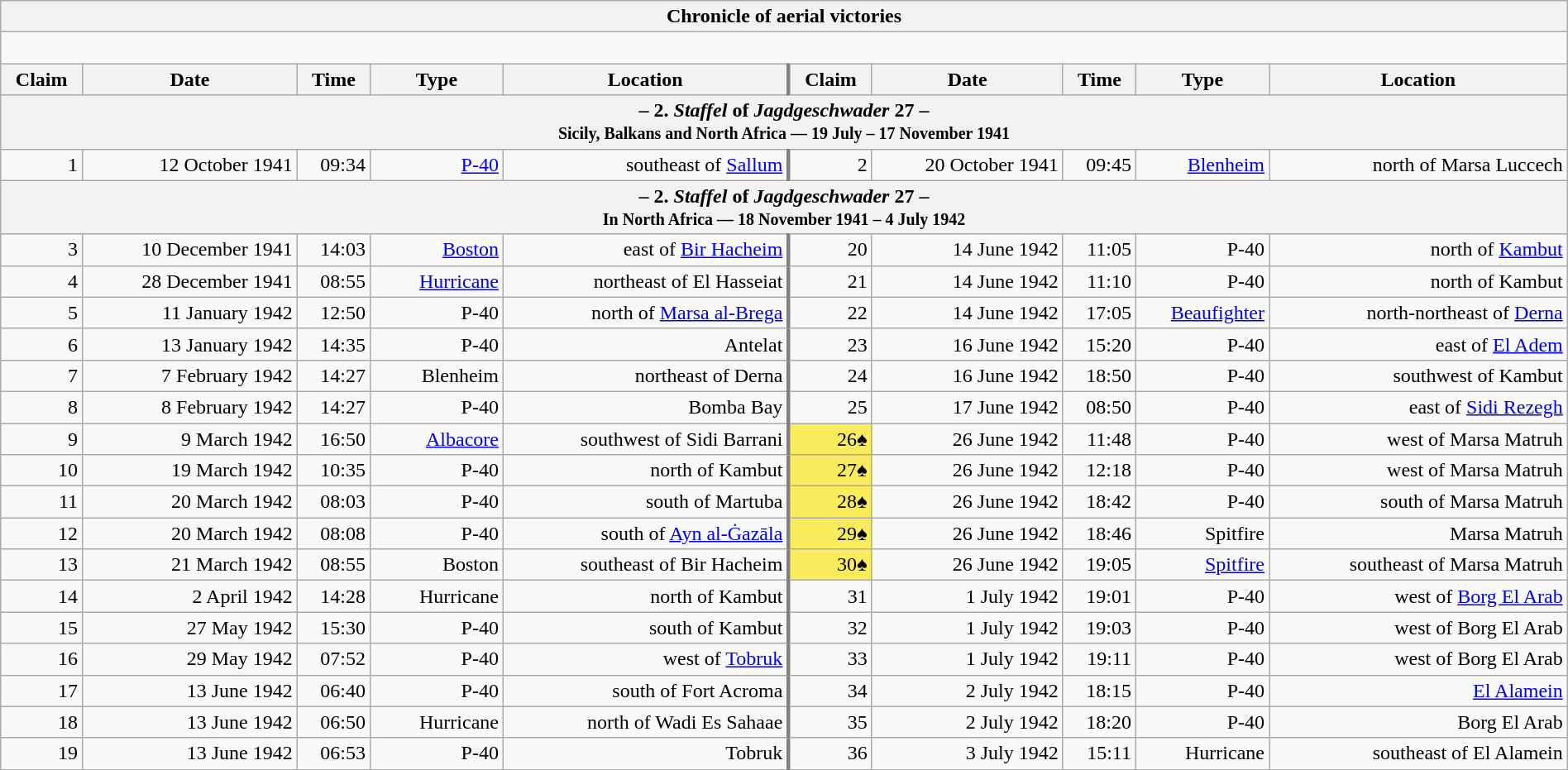<table class="wikitable plainrowheaders collapsible" style="margin-left: auto; margin-right: auto; border: none; text-align:right; width: 100%;">
<tr>
<th colspan="10">Chronicle of aerial victories</th>
</tr>
<tr>
<td colspan="10" style="text-align: left;"><br></td>
</tr>
<tr>
<th scope="col">Claim</th>
<th scope="col">Date</th>
<th scope="col">Time</th>
<th scope="col" width="100px">Type</th>
<th scope="col">Location</th>
<th scope="col" style="border-left: 3px solid grey;">Claim</th>
<th scope="col">Date</th>
<th scope="col">Time</th>
<th scope="col" width="100px">Type</th>
<th scope="col">Location</th>
</tr>
<tr>
<th colspan="10">– 2. <em>Staffel</em> of <em>Jagdgeschwader</em> 27 –<br><small>Sicily, Balkans and North Africa — 19 July – 17 November 1941</small></th>
</tr>
<tr>
<td>1</td>
<td>12 October 1941</td>
<td>09:34</td>
<td><a href='#'>P-40</a></td>
<td>southeast of <a href='#'>Sallum</a></td>
<td style="border-left: 3px solid grey;">2</td>
<td>20 October 1941</td>
<td>09:45</td>
<td><a href='#'>Blenheim</a></td>
<td> north of Marsa Luccech</td>
</tr>
<tr>
<th colspan="10">– 2. <em>Staffel</em> of <em>Jagdgeschwader</em> 27 –<br><small>In North Africa — 18 November 1941 – 4 July 1942</small></th>
</tr>
<tr>
<td>3</td>
<td>10 December 1941</td>
<td>14:03</td>
<td><a href='#'>Boston</a></td>
<td> east of <a href='#'>Bir Hacheim</a></td>
<td style="border-left: 3px solid grey;">20</td>
<td>14 June 1942</td>
<td>11:05</td>
<td>P-40</td>
<td>north of <a href='#'>Kambut</a></td>
</tr>
<tr>
<td>4</td>
<td>28 December 1941</td>
<td>08:55</td>
<td><a href='#'>Hurricane</a></td>
<td>northeast of El Hasseiat</td>
<td style="border-left: 3px solid grey;">21</td>
<td>14 June 1942</td>
<td>11:10</td>
<td>P-40</td>
<td>north of Kambut</td>
</tr>
<tr>
<td>5</td>
<td>11 January 1942</td>
<td>12:50</td>
<td>P-40</td>
<td>north of <a href='#'>Marsa al-Brega</a></td>
<td style="border-left: 3px solid grey;">22</td>
<td>14 June 1942</td>
<td>17:05</td>
<td><a href='#'>Beaufighter</a></td>
<td>north-northeast of <a href='#'>Derna</a></td>
</tr>
<tr>
<td>6</td>
<td>13 January 1942</td>
<td>14:35</td>
<td>P-40</td>
<td>Antelat</td>
<td style="border-left: 3px solid grey;">23</td>
<td>16 June 1942</td>
<td>15:20</td>
<td>P-40</td>
<td>east of <a href='#'>El Adem</a></td>
</tr>
<tr>
<td>7</td>
<td>7 February 1942</td>
<td>14:27</td>
<td>Blenheim</td>
<td>northeast of Derna</td>
<td style="border-left: 3px solid grey;">24</td>
<td>16 June 1942</td>
<td>18:50</td>
<td>P-40</td>
<td>southwest of Kambut</td>
</tr>
<tr>
<td>8</td>
<td>8 February 1942</td>
<td>14:27</td>
<td>P-40</td>
<td>Bomba Bay</td>
<td style="border-left: 3px solid grey;">25</td>
<td>17 June 1942</td>
<td>08:50</td>
<td>P-40</td>
<td>east of <a href='#'>Sidi Rezegh</a></td>
</tr>
<tr>
<td>9</td>
<td>9 March 1942</td>
<td>16:50</td>
<td><a href='#'>Albacore</a></td>
<td>southwest of Sidi Barrani</td>
<td style="border-left: 3px solid grey; background:#fbec5d;">26♠</td>
<td>26 June 1942</td>
<td>11:48</td>
<td>P-40</td>
<td>west of Marsa Matruh</td>
</tr>
<tr>
<td>10</td>
<td>19 March 1942</td>
<td>10:35</td>
<td>P-40</td>
<td>north of Kambut</td>
<td style="border-left: 3px solid grey; background:#fbec5d;">27♠</td>
<td>26 June 1942</td>
<td>12:18</td>
<td>P-40</td>
<td>west of Marsa Matruh</td>
</tr>
<tr>
<td>11</td>
<td>20 March 1942</td>
<td>08:03</td>
<td>P-40</td>
<td>south of Martuba</td>
<td style="border-left: 3px solid grey; background:#fbec5d;">28♠</td>
<td>26 June 1942</td>
<td>18:42</td>
<td>P-40</td>
<td>south of Marsa Matruh</td>
</tr>
<tr>
<td>12</td>
<td>20 March 1942</td>
<td>08:08</td>
<td>P-40</td>
<td>south of <a href='#'>Ayn al-Ġazāla</a></td>
<td style="border-left: 3px solid grey; background:#fbec5d;">29♠</td>
<td>26 June 1942</td>
<td>18:46</td>
<td>Spitfire</td>
<td>Marsa Matruh</td>
</tr>
<tr>
<td>13</td>
<td>21 March 1942</td>
<td>08:55</td>
<td>Boston</td>
<td>southeast of Bir Hacheim</td>
<td style="border-left: 3px solid grey; background:#fbec5d;">30♠</td>
<td>26 June 1942</td>
<td>19:05</td>
<td><a href='#'>Spitfire</a></td>
<td>southeast of Marsa Matruh</td>
</tr>
<tr>
<td>14</td>
<td>2 April 1942</td>
<td>14:28</td>
<td>Hurricane</td>
<td>north of Kambut</td>
<td style="border-left: 3px solid grey;">31</td>
<td>1 July 1942</td>
<td>19:01</td>
<td>P-40</td>
<td>west of <a href='#'>Borg El Arab</a></td>
</tr>
<tr>
<td>15</td>
<td>27 May 1942</td>
<td>15:30</td>
<td>P-40</td>
<td>south of Kambut</td>
<td style="border-left: 3px solid grey;">32</td>
<td>1 July 1942</td>
<td>19:03</td>
<td>P-40</td>
<td>west of Borg El Arab</td>
</tr>
<tr>
<td>16</td>
<td>29 May 1942</td>
<td>07:52</td>
<td>P-40</td>
<td>west of <a href='#'>Tobruk</a></td>
<td style="border-left: 3px solid grey;">33</td>
<td>1 July 1942</td>
<td>19:11</td>
<td>P-40</td>
<td>west of Borg El Arab</td>
</tr>
<tr>
<td>17</td>
<td>13 June 1942</td>
<td>06:40</td>
<td>P-40</td>
<td>south of Fort Acroma</td>
<td style="border-left: 3px solid grey;">34</td>
<td>2 July 1942</td>
<td>18:15</td>
<td>P-40</td>
<td><a href='#'>El Alamein</a></td>
</tr>
<tr>
<td>18</td>
<td>13 June 1942</td>
<td>06:50</td>
<td>Hurricane</td>
<td>north of Wadi Es Sahaae</td>
<td style="border-left: 3px solid grey;">35</td>
<td>2 July 1942</td>
<td>18:20</td>
<td>P-40</td>
<td>Borg El Arab</td>
</tr>
<tr>
<td>19</td>
<td>13 June 1942</td>
<td>06:53</td>
<td>P-40</td>
<td>Tobruk</td>
<td style="border-left: 3px solid grey;">36</td>
<td>3 July 1942</td>
<td>15:11</td>
<td>Hurricane</td>
<td>southeast of El Alamein</td>
</tr>
</table>
